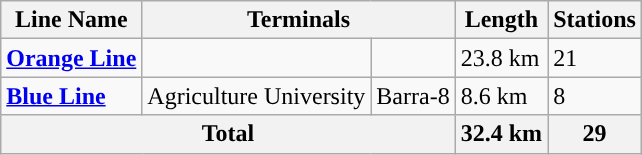<table class="wikitable">
<tr>
<th>Line Name</th>
<th colspan="2">Terminals</th>
<th>Length</th>
<th>Stations</th>
</tr>
<tr>
<td style="background:#"><strong><a href='#'><span>Orange Line</span></a></strong></td>
<td></td>
<td></td>
<td>23.8 km</td>
<td>21</td>
</tr>
<tr>
<td style="background:#"><strong><a href='#'><span>Blue Line</span></a></strong></td>
<td>Agriculture University</td>
<td>Barra-8</td>
<td>8.6 km</td>
<td>8</td>
</tr>
<tr>
<th colspan="3"><strong>Total</strong></th>
<th>32.4 km</th>
<th>29</th>
</tr>
</table>
